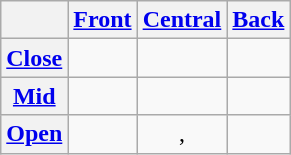<table class="wikitable" style="text-align:center;">
<tr>
<th></th>
<th><a href='#'>Front</a></th>
<th><a href='#'>Central</a></th>
<th><a href='#'>Back</a></th>
</tr>
<tr>
<th><a href='#'>Close</a></th>
<td></td>
<td> </td>
<td></td>
</tr>
<tr>
<th><a href='#'>Mid</a></th>
<td></td>
<td></td>
<td></td>
</tr>
<tr>
<th><a href='#'>Open</a></th>
<td></td>
<td>,  </td>
<td></td>
</tr>
</table>
